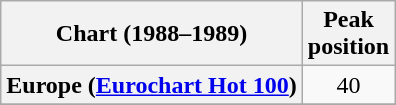<table class="wikitable sortable plainrowheaders" style="text-align:center">
<tr>
<th scope="col">Chart (1988–1989)</th>
<th scope="col">Peak<br>position</th>
</tr>
<tr>
<th scope="row">Europe (<a href='#'>Eurochart Hot 100</a>)</th>
<td>40</td>
</tr>
<tr>
</tr>
<tr>
</tr>
<tr>
</tr>
</table>
